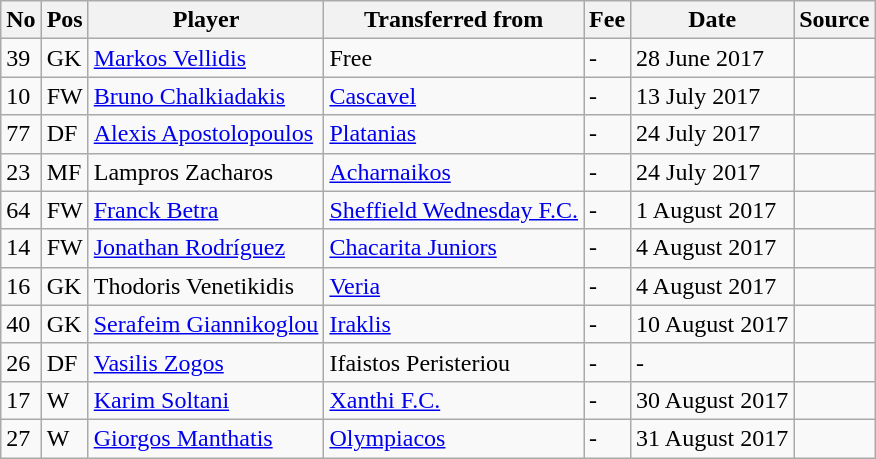<table class="wikitable">
<tr>
<th>No</th>
<th>Pos</th>
<th>Player</th>
<th>Transferred from</th>
<th>Fee</th>
<th>Date</th>
<th>Source</th>
</tr>
<tr>
<td>39</td>
<td>GK</td>
<td><a href='#'>Markos Vellidis</a></td>
<td>Free</td>
<td>-</td>
<td>28 June 2017</td>
<td></td>
</tr>
<tr>
<td>10</td>
<td>FW</td>
<td><a href='#'>Bruno Chalkiadakis</a></td>
<td><a href='#'>Cascavel</a></td>
<td>-</td>
<td>13 July 2017</td>
<td></td>
</tr>
<tr>
<td>77</td>
<td>DF</td>
<td><a href='#'>Alexis Apostolopoulos</a></td>
<td><a href='#'>Platanias</a></td>
<td>-</td>
<td>24 July 2017</td>
<td></td>
</tr>
<tr>
<td>23</td>
<td>MF</td>
<td>Lampros Zacharos</td>
<td><a href='#'>Acharnaikos</a></td>
<td>-</td>
<td>24 July 2017</td>
<td></td>
</tr>
<tr>
<td>64</td>
<td>FW</td>
<td><a href='#'>Franck Betra</a></td>
<td><a href='#'>Sheffield Wednesday F.C.</a></td>
<td>-</td>
<td>1 August 2017</td>
<td></td>
</tr>
<tr>
<td>14</td>
<td>FW</td>
<td><a href='#'>Jonathan Rodríguez</a></td>
<td><a href='#'>Chacarita Juniors</a></td>
<td>-</td>
<td>4 August 2017</td>
<td></td>
</tr>
<tr>
<td>16</td>
<td>GK</td>
<td>Thodoris Venetikidis</td>
<td><a href='#'>Veria</a></td>
<td>-</td>
<td>4 August 2017</td>
<td></td>
</tr>
<tr>
<td>40</td>
<td>GK</td>
<td><a href='#'>Serafeim Giannikoglou</a></td>
<td><a href='#'>Iraklis</a></td>
<td>-</td>
<td>10 August 2017</td>
<td></td>
</tr>
<tr>
<td>26</td>
<td>DF</td>
<td><a href='#'>Vasilis Zogos</a></td>
<td>Ifaistos Peristeriou</td>
<td>-</td>
<td>-</td>
<td></td>
</tr>
<tr>
<td>17</td>
<td>W</td>
<td><a href='#'>Karim Soltani</a></td>
<td><a href='#'>Xanthi F.C.</a></td>
<td>-</td>
<td>30 August 2017</td>
<td></td>
</tr>
<tr>
<td>27</td>
<td>W</td>
<td><a href='#'>Giorgos Manthatis</a></td>
<td><a href='#'>Olympiacos</a></td>
<td>-</td>
<td>31 August 2017</td>
<td></td>
</tr>
</table>
